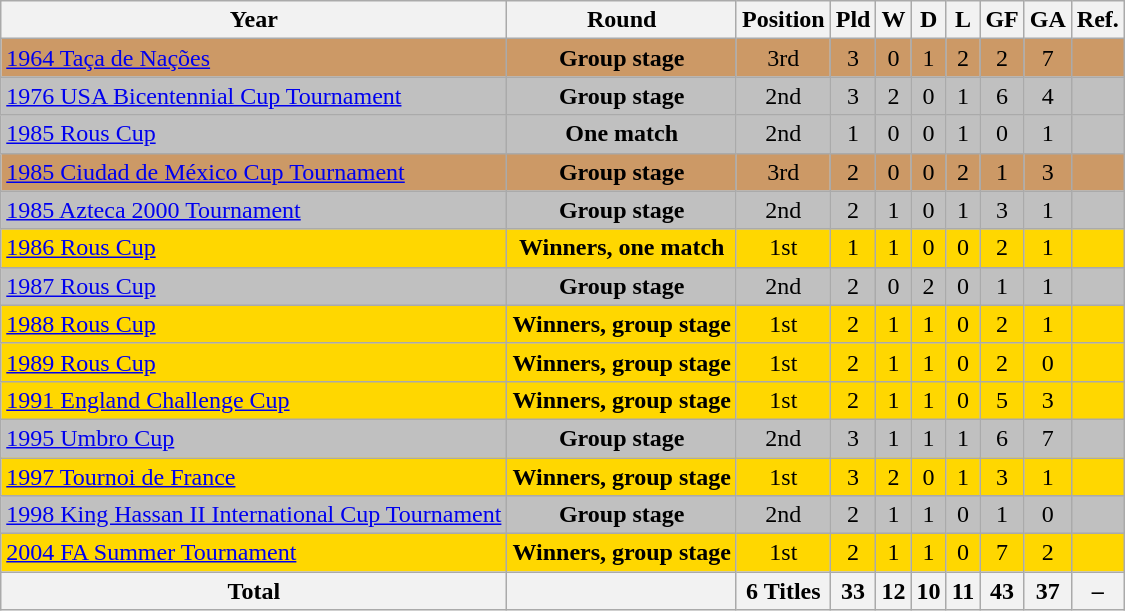<table class="wikitable" style="text-align:center">
<tr>
<th>Year</th>
<th>Round</th>
<th>Position</th>
<th>Pld</th>
<th>W</th>
<th>D</th>
<th>L</th>
<th>GF</th>
<th>GA</th>
<th>Ref.</th>
</tr>
<tr style="background:#c96">
<td align="left"> <a href='#'>1964 Taça de Nações</a></td>
<td><strong>Group stage</strong></td>
<td>3rd</td>
<td>3</td>
<td>0</td>
<td>1</td>
<td>2</td>
<td>2</td>
<td>7</td>
<td></td>
</tr>
<tr style="background:silver">
<td align="left"> <a href='#'>1976 USA Bicentennial Cup Tournament</a></td>
<td><strong>Group stage</strong></td>
<td>2nd</td>
<td>3</td>
<td>2</td>
<td>0</td>
<td>1</td>
<td>6</td>
<td>4</td>
<td></td>
</tr>
<tr style="background:silver">
<td align="left"> <a href='#'>1985 Rous Cup</a></td>
<td><strong>One match</strong></td>
<td>2nd</td>
<td>1</td>
<td>0</td>
<td>0</td>
<td>1</td>
<td>0</td>
<td>1</td>
<td></td>
</tr>
<tr style="background:#c96">
<td align="left"> <a href='#'>1985 Ciudad de México Cup Tournament</a></td>
<td><strong>Group stage</strong></td>
<td>3rd</td>
<td>2</td>
<td>0</td>
<td>0</td>
<td>2</td>
<td>1</td>
<td>3</td>
<td></td>
</tr>
<tr style="background:silver">
<td align="left"> <a href='#'>1985 Azteca 2000 Tournament</a></td>
<td><strong>Group stage</strong></td>
<td>2nd</td>
<td>2</td>
<td>1</td>
<td>0</td>
<td>1</td>
<td>3</td>
<td>1</td>
<td></td>
</tr>
<tr style="background:gold">
<td align="left"> <a href='#'>1986 Rous Cup</a></td>
<td><strong>Winners, one match</strong></td>
<td>1st</td>
<td>1</td>
<td>1</td>
<td>0</td>
<td>0</td>
<td>2</td>
<td>1</td>
<td></td>
</tr>
<tr style="background:silver">
<td align="left">  <a href='#'>1987 Rous Cup</a></td>
<td><strong>Group stage</strong></td>
<td>2nd</td>
<td>2</td>
<td>0</td>
<td>2</td>
<td>0</td>
<td>1</td>
<td>1</td>
<td></td>
</tr>
<tr style="background:gold">
<td align="left">  <a href='#'>1988 Rous Cup</a></td>
<td><strong>Winners, group stage</strong></td>
<td>1st</td>
<td>2</td>
<td>1</td>
<td>1</td>
<td>0</td>
<td>2</td>
<td>1</td>
<td></td>
</tr>
<tr style="background:gold">
<td align="left">  <a href='#'>1989 Rous Cup</a></td>
<td><strong>Winners, group stage</strong></td>
<td>1st</td>
<td>2</td>
<td>1</td>
<td>1</td>
<td>0</td>
<td>2</td>
<td>0</td>
<td></td>
</tr>
<tr style="background:gold">
<td align="left"> <a href='#'>1991 England Challenge Cup</a></td>
<td><strong>Winners, group stage</strong></td>
<td>1st</td>
<td>2</td>
<td>1</td>
<td>1</td>
<td>0</td>
<td>5</td>
<td>3</td>
<td></td>
</tr>
<tr style="background:silver">
<td align="left"> <a href='#'>1995 Umbro Cup</a></td>
<td><strong>Group stage</strong></td>
<td>2nd</td>
<td>3</td>
<td>1</td>
<td>1</td>
<td>1</td>
<td>6</td>
<td>7</td>
<td></td>
</tr>
<tr style="background:gold">
<td align="left"> <a href='#'>1997 Tournoi de France</a></td>
<td><strong>Winners, group stage</strong></td>
<td>1st</td>
<td>3</td>
<td>2</td>
<td>0</td>
<td>1</td>
<td>3</td>
<td>1</td>
<td></td>
</tr>
<tr style="background:silver">
<td align="left"> <a href='#'>1998 King Hassan II International Cup Tournament</a></td>
<td><strong>Group stage</strong></td>
<td>2nd</td>
<td>2</td>
<td>1</td>
<td>1</td>
<td>0</td>
<td>1</td>
<td>0</td>
<td></td>
</tr>
<tr style="background:gold">
<td align="left"> <a href='#'>2004 FA Summer Tournament</a></td>
<td><strong>Winners, group stage</strong></td>
<td>1st</td>
<td>2</td>
<td>1</td>
<td>1</td>
<td>0</td>
<td>7</td>
<td>2</td>
<td></td>
</tr>
<tr>
<th>Total</th>
<th></th>
<th>6 Titles</th>
<th>33</th>
<th>12</th>
<th>10</th>
<th>11</th>
<th>43</th>
<th>37</th>
<th>–</th>
</tr>
</table>
